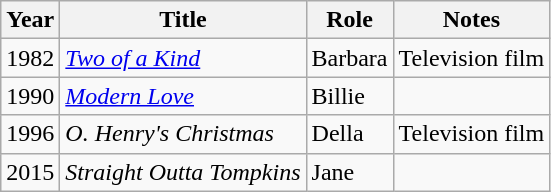<table class="wikitable sortable">
<tr>
<th>Year</th>
<th>Title</th>
<th>Role</th>
<th>Notes</th>
</tr>
<tr>
<td>1982</td>
<td><em><a href='#'>Two of a Kind</a></em></td>
<td>Barbara</td>
<td>Television film</td>
</tr>
<tr>
<td>1990</td>
<td><em><a href='#'>Modern Love</a></em></td>
<td>Billie</td>
<td></td>
</tr>
<tr>
<td>1996</td>
<td><em>O. Henry's Christmas</em></td>
<td>Della</td>
<td>Television film</td>
</tr>
<tr>
<td>2015</td>
<td><em>Straight Outta Tompkins</em></td>
<td>Jane</td>
<td></td>
</tr>
</table>
